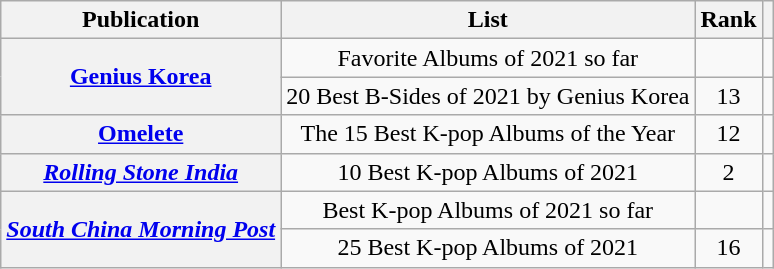<table class="wikitable plainrowheaders sortable" style="text-align:center;">
<tr>
<th>Publication</th>
<th>List</th>
<th>Rank</th>
<th class=unsortable></th>
</tr>
<tr>
<th scope="row" rowspan="2"><a href='#'>Genius Korea</a></th>
<td>Favorite Albums of 2021 so far</td>
<td></td>
<td></td>
</tr>
<tr>
<td>20 Best B-Sides of 2021 by Genius Korea</td>
<td>13</td>
<td></td>
</tr>
<tr>
<th scope="row"><a href='#'>Omelete</a></th>
<td>The 15 Best K-pop Albums of the Year</td>
<td>12</td>
<td></td>
</tr>
<tr>
<th scope="row"><em><a href='#'>Rolling Stone India</a></em></th>
<td>10 Best K-pop Albums of 2021</td>
<td>2</td>
<td></td>
</tr>
<tr>
<th scope="row" rowspan="2"><em><a href='#'>South China Morning Post</a></em></th>
<td>Best K-pop Albums of 2021 so far</td>
<td></td>
<td></td>
</tr>
<tr>
<td>25 Best K-pop Albums of 2021</td>
<td>16</td>
<td></td>
</tr>
</table>
